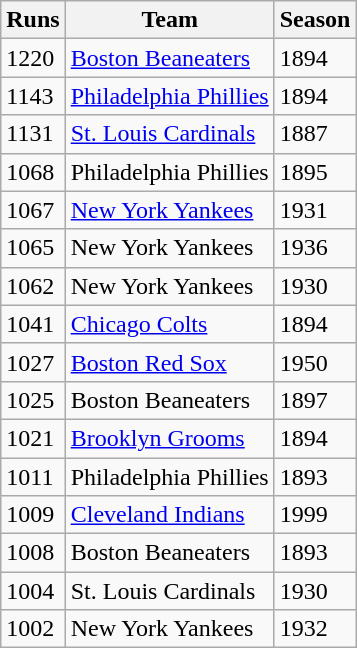<table class="wikitable">
<tr>
<th>Runs</th>
<th>Team</th>
<th>Season</th>
</tr>
<tr>
<td>1220</td>
<td><a href='#'>Boston Beaneaters</a></td>
<td>1894</td>
</tr>
<tr>
<td>1143</td>
<td><a href='#'>Philadelphia Phillies</a></td>
<td>1894</td>
</tr>
<tr>
<td>1131</td>
<td><a href='#'>St. Louis Cardinals</a></td>
<td>1887</td>
</tr>
<tr>
<td>1068</td>
<td>Philadelphia Phillies</td>
<td>1895</td>
</tr>
<tr>
<td>1067</td>
<td><a href='#'>New York Yankees</a></td>
<td>1931</td>
</tr>
<tr>
<td>1065</td>
<td>New York Yankees</td>
<td>1936</td>
</tr>
<tr>
<td>1062</td>
<td>New York Yankees</td>
<td>1930</td>
</tr>
<tr>
<td>1041</td>
<td><a href='#'>Chicago Colts</a></td>
<td>1894</td>
</tr>
<tr>
<td>1027</td>
<td><a href='#'>Boston Red Sox</a></td>
<td>1950</td>
</tr>
<tr>
<td>1025</td>
<td>Boston Beaneaters</td>
<td>1897</td>
</tr>
<tr>
<td>1021</td>
<td><a href='#'>Brooklyn Grooms</a></td>
<td>1894</td>
</tr>
<tr>
<td>1011</td>
<td>Philadelphia Phillies</td>
<td>1893</td>
</tr>
<tr>
<td>1009</td>
<td><a href='#'>Cleveland Indians</a></td>
<td>1999</td>
</tr>
<tr>
<td>1008</td>
<td>Boston Beaneaters</td>
<td>1893</td>
</tr>
<tr>
<td>1004</td>
<td>St. Louis Cardinals</td>
<td>1930</td>
</tr>
<tr>
<td>1002</td>
<td>New York Yankees</td>
<td>1932</td>
</tr>
</table>
